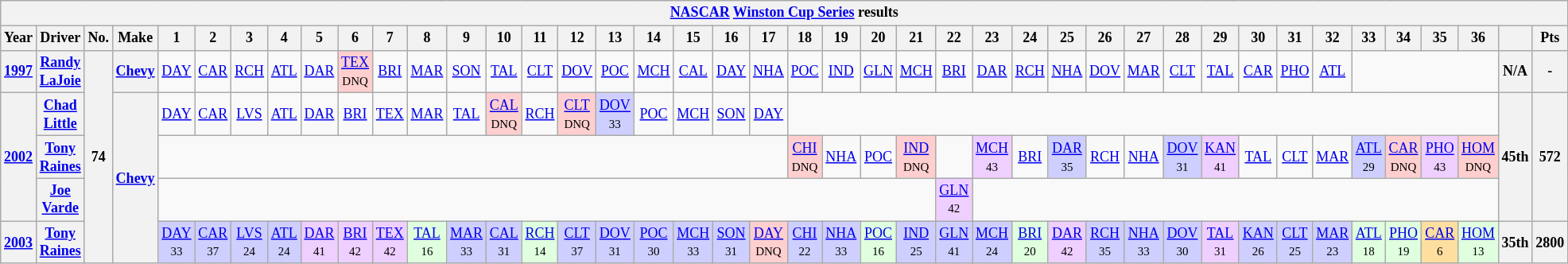<table class="wikitable" style="text-align:center; font-size:75%">
<tr>
<th colspan=45><a href='#'>NASCAR</a> <a href='#'>Winston Cup Series</a> results</th>
</tr>
<tr>
<th>Year</th>
<th>Driver</th>
<th>No.</th>
<th>Make</th>
<th>1</th>
<th>2</th>
<th>3</th>
<th>4</th>
<th>5</th>
<th>6</th>
<th>7</th>
<th>8</th>
<th>9</th>
<th>10</th>
<th>11</th>
<th>12</th>
<th>13</th>
<th>14</th>
<th>15</th>
<th>16</th>
<th>17</th>
<th>18</th>
<th>19</th>
<th>20</th>
<th>21</th>
<th>22</th>
<th>23</th>
<th>24</th>
<th>25</th>
<th>26</th>
<th>27</th>
<th>28</th>
<th>29</th>
<th>30</th>
<th>31</th>
<th>32</th>
<th>33</th>
<th>34</th>
<th>35</th>
<th>36</th>
<th></th>
<th>Pts</th>
</tr>
<tr>
<th><a href='#'>1997</a></th>
<th><a href='#'>Randy LaJoie</a></th>
<th rowspan=5>74</th>
<th><a href='#'>Chevy</a></th>
<td><a href='#'>DAY</a></td>
<td><a href='#'>CAR</a></td>
<td><a href='#'>RCH</a></td>
<td><a href='#'>ATL</a></td>
<td><a href='#'>DAR</a></td>
<td style="background:#FFCFCF;"><a href='#'>TEX</a><br><small>DNQ</small></td>
<td><a href='#'>BRI</a></td>
<td><a href='#'>MAR</a></td>
<td><a href='#'>SON</a></td>
<td><a href='#'>TAL</a></td>
<td><a href='#'>CLT</a></td>
<td><a href='#'>DOV</a></td>
<td><a href='#'>POC</a></td>
<td><a href='#'>MCH</a></td>
<td><a href='#'>CAL</a></td>
<td><a href='#'>DAY</a></td>
<td><a href='#'>NHA</a></td>
<td><a href='#'>POC</a></td>
<td><a href='#'>IND</a></td>
<td><a href='#'>GLN</a></td>
<td><a href='#'>MCH</a></td>
<td><a href='#'>BRI</a></td>
<td><a href='#'>DAR</a></td>
<td><a href='#'>RCH</a></td>
<td><a href='#'>NHA</a></td>
<td><a href='#'>DOV</a></td>
<td><a href='#'>MAR</a></td>
<td><a href='#'>CLT</a></td>
<td><a href='#'>TAL</a></td>
<td><a href='#'>CAR</a></td>
<td><a href='#'>PHO</a></td>
<td><a href='#'>ATL</a></td>
<td colspan=4></td>
<th>N/A</th>
<th>-</th>
</tr>
<tr>
<th rowspan=3><a href='#'>2002</a></th>
<th><a href='#'>Chad Little</a></th>
<th rowspan=4><a href='#'>Chevy</a></th>
<td><a href='#'>DAY</a></td>
<td><a href='#'>CAR</a></td>
<td><a href='#'>LVS</a></td>
<td><a href='#'>ATL</a></td>
<td><a href='#'>DAR</a></td>
<td><a href='#'>BRI</a></td>
<td><a href='#'>TEX</a></td>
<td><a href='#'>MAR</a></td>
<td><a href='#'>TAL</a></td>
<td style="background:#FFCFCF;"><a href='#'>CAL</a><br><small>DNQ</small></td>
<td><a href='#'>RCH</a></td>
<td style="background:#FFCFCF;"><a href='#'>CLT</a><br><small>DNQ</small></td>
<td style="background:#CFCFFF;"><a href='#'>DOV</a><br><small>33</small></td>
<td><a href='#'>POC</a></td>
<td><a href='#'>MCH</a></td>
<td><a href='#'>SON</a></td>
<td><a href='#'>DAY</a></td>
<td colspan=19></td>
<th rowspan=3>45th</th>
<th rowspan=3>572</th>
</tr>
<tr>
<th><a href='#'>Tony Raines</a></th>
<td colspan=17></td>
<td style="background:#FFCFCF;"><a href='#'>CHI</a><br><small>DNQ</small></td>
<td><a href='#'>NHA</a></td>
<td><a href='#'>POC</a></td>
<td style="background:#FFCFCF;"><a href='#'>IND</a><br><small>DNQ</small></td>
<td colspan=1></td>
<td style="background:#EFCFFF;"><a href='#'>MCH</a><br><small>43</small></td>
<td><a href='#'>BRI</a></td>
<td style="background:#CFCFFF;"><a href='#'>DAR</a><br><small>35</small></td>
<td><a href='#'>RCH</a></td>
<td><a href='#'>NHA</a></td>
<td style="background:#CFCFFF;"><a href='#'>DOV</a><br><small>31</small></td>
<td style="background:#EFCFFF;"><a href='#'>KAN</a><br><small>41</small></td>
<td><a href='#'>TAL</a></td>
<td><a href='#'>CLT</a></td>
<td><a href='#'>MAR</a></td>
<td style="background:#CFCFFF;"><a href='#'>ATL</a><br><small>29</small></td>
<td style="background:#FFCFCF;"><a href='#'>CAR</a><br><small>DNQ</small></td>
<td style="background:#EFCFFF;"><a href='#'>PHO</a><br><small>43</small></td>
<td style="background:#FFCFCF;"><a href='#'>HOM</a><br><small>DNQ</small></td>
</tr>
<tr>
<th><a href='#'>Joe Varde</a></th>
<td colspan=21></td>
<td style="background:#EFCFFF;"><a href='#'>GLN</a><br><small>42</small></td>
<td colspan=14></td>
</tr>
<tr>
<th><a href='#'>2003</a></th>
<th><a href='#'>Tony Raines</a></th>
<td style="background:#CFCFFF;"><a href='#'>DAY</a><br><small>33</small></td>
<td style="background:#CFCFFF;"><a href='#'>CAR</a><br><small>37</small></td>
<td style="background:#CFCFFF;"><a href='#'>LVS</a><br><small>24</small></td>
<td style="background:#CFCFFF;"><a href='#'>ATL</a><br><small>24</small></td>
<td style="background:#EFCFFF;"><a href='#'>DAR</a><br><small>41</small></td>
<td style="background:#EFCFFF;"><a href='#'>BRI</a><br><small>42</small></td>
<td style="background:#EFCFFF;"><a href='#'>TEX</a><br><small>42</small></td>
<td style="background:#DFFFDF;"><a href='#'>TAL</a><br><small>16</small></td>
<td style="background:#CFCFFF;"><a href='#'>MAR</a><br><small>33</small></td>
<td style="background:#CFCFFF;"><a href='#'>CAL</a><br><small>31</small></td>
<td style="background:#DFFFDF;"><a href='#'>RCH</a><br><small>14</small></td>
<td style="background:#CFCFFF;"><a href='#'>CLT</a><br><small>37</small></td>
<td style="background:#CFCFFF;"><a href='#'>DOV</a><br><small>31</small></td>
<td style="background:#CFCFFF;"><a href='#'>POC</a><br><small>30</small></td>
<td style="background:#CFCFFF;"><a href='#'>MCH</a><br><small>33</small></td>
<td style="background:#CFCFFF;"><a href='#'>SON</a><br><small>31</small></td>
<td style="background:#FFCFCF;"><a href='#'>DAY</a><br><small>DNQ</small></td>
<td style="background:#CFCFFF;"><a href='#'>CHI</a><br><small>22</small></td>
<td style="background:#CFCFFF;"><a href='#'>NHA</a><br><small>33</small></td>
<td style="background:#DFFFDF;"><a href='#'>POC</a><br><small>16</small></td>
<td style="background:#CFCFFF;"><a href='#'>IND</a><br><small>25</small></td>
<td style="background:#CFCFFF;"><a href='#'>GLN</a><br><small>41</small></td>
<td style="background:#CFCFFF;"><a href='#'>MCH</a><br><small>24</small></td>
<td style="background:#DFFFDF;"><a href='#'>BRI</a><br><small>20</small></td>
<td style="background:#EFCFFF;"><a href='#'>DAR</a><br><small>42</small></td>
<td style="background:#CFCFFF;"><a href='#'>RCH</a><br><small>35</small></td>
<td style="background:#CFCFFF;"><a href='#'>NHA</a><br><small>33</small></td>
<td style="background:#CFCFFF;"><a href='#'>DOV</a><br><small>30</small></td>
<td style="background:#EFCFFF;"><a href='#'>TAL</a><br><small>31</small></td>
<td style="background:#CFCFFF;"><a href='#'>KAN</a><br><small>26</small></td>
<td style="background:#CFCFFF;"><a href='#'>CLT</a><br><small>25</small></td>
<td style="background:#CFCFFF;"><a href='#'>MAR</a><br><small>23</small></td>
<td style="background:#DFFFDF;"><a href='#'>ATL</a><br><small>18</small></td>
<td style="background:#DFFFDF;"><a href='#'>PHO</a><br><small>19</small></td>
<td style="background:#FFDF9F;"><a href='#'>CAR</a><br><small>6</small></td>
<td style="background:#DFFFDF;"><a href='#'>HOM</a><br><small>13</small></td>
<th>35th</th>
<th>2800</th>
</tr>
</table>
